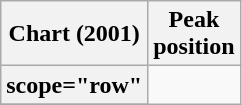<table class="wikitable sortable plainrowheaders">
<tr>
<th scope="col">Chart (2001)</th>
<th scope="col">Peak<br>position</th>
</tr>
<tr>
<th>scope="row"</th>
</tr>
<tr>
</tr>
</table>
